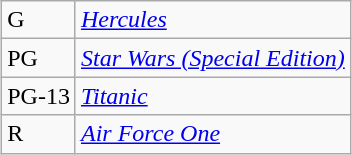<table class="wikitable sortable" style="margin:auto; margin:auto;">
<tr>
<td>G</td>
<td><em><a href='#'>Hercules</a></em></td>
</tr>
<tr>
<td>PG</td>
<td><em><a href='#'>Star Wars (Special Edition)</a></em></td>
</tr>
<tr>
<td>PG-13</td>
<td><em><a href='#'>Titanic</a></em></td>
</tr>
<tr>
<td>R</td>
<td><em><a href='#'>Air Force One</a></em></td>
</tr>
</table>
